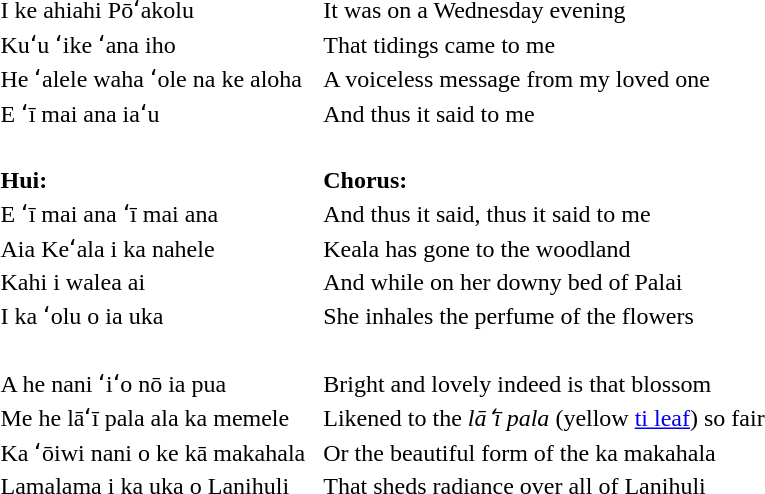<table>
<tr>
<td>I ke ahiahi Pōʻakolu</td>
<td rowspan=99> </td>
<td>It was on a Wednesday evening</td>
</tr>
<tr>
<td>Kuʻu ʻike ʻana iho</td>
<td>That tidings came to me</td>
</tr>
<tr>
<td>He ʻalele waha ʻole na ke aloha</td>
<td>A voiceless message from my loved one</td>
</tr>
<tr>
<td>E ʻī mai ana iaʻu</td>
<td>And thus it said to me</td>
</tr>
<tr>
<td> </td>
<td> </td>
</tr>
<tr>
<td><strong>Hui:</strong></td>
<td><strong>Chorus:</strong></td>
</tr>
<tr>
<td>E ʻī mai ana ʻī mai ana</td>
<td>And thus it said, thus it said to me</td>
</tr>
<tr>
<td>Aia Keʻala i ka nahele</td>
<td>Keala has gone to the woodland</td>
</tr>
<tr>
<td>Kahi i walea ai</td>
<td>And while on her downy bed of Palai</td>
</tr>
<tr>
<td>I ka ʻolu o ia uka</td>
<td>She inhales the perfume of the flowers</td>
</tr>
<tr>
<td> </td>
<td> </td>
</tr>
<tr>
<td>A he nani ʻiʻo nō ia pua</td>
<td>Bright and lovely indeed is that blossom</td>
</tr>
<tr>
<td>Me he lāʻī pala ala ka memele</td>
<td>Likened to the <em>lāʻī pala</em> (yellow <a href='#'>ti leaf</a>) so fair</td>
</tr>
<tr>
<td>Ka ʻōiwi nani o ke kā makahala</td>
<td>Or the beautiful form of the ka makahala</td>
</tr>
<tr>
<td>Lamalama i ka uka o Lanihuli</td>
<td>That sheds radiance over all of Lanihuli</td>
</tr>
</table>
